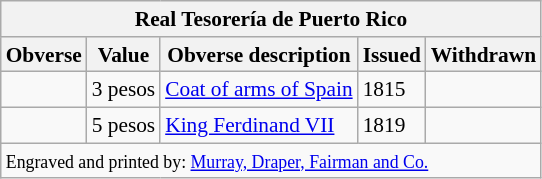<table class="sort wikitable" style="font-size: 89%">
<tr>
<th colspan=8>Real Tesorería de Puerto Rico</th>
</tr>
<tr>
<th>Obverse</th>
<th>Value</th>
<th>Obverse description</th>
<th>Issued</th>
<th>Withdrawn</th>
</tr>
<tr>
<td></td>
<td>3 pesos</td>
<td><a href='#'>Coat of arms of Spain</a></td>
<td>1815</td>
<td></td>
</tr>
<tr>
<td align=center></td>
<td>5 pesos</td>
<td><a href='#'>King Ferdinand VII</a></td>
<td>1819</td>
<td></td>
</tr>
<tr>
<td colspan="7" style="text-align:left;"><small>Engraved and printed by: <a href='#'>Murray, Draper, Fairman and Co.</a></small></td>
</tr>
</table>
